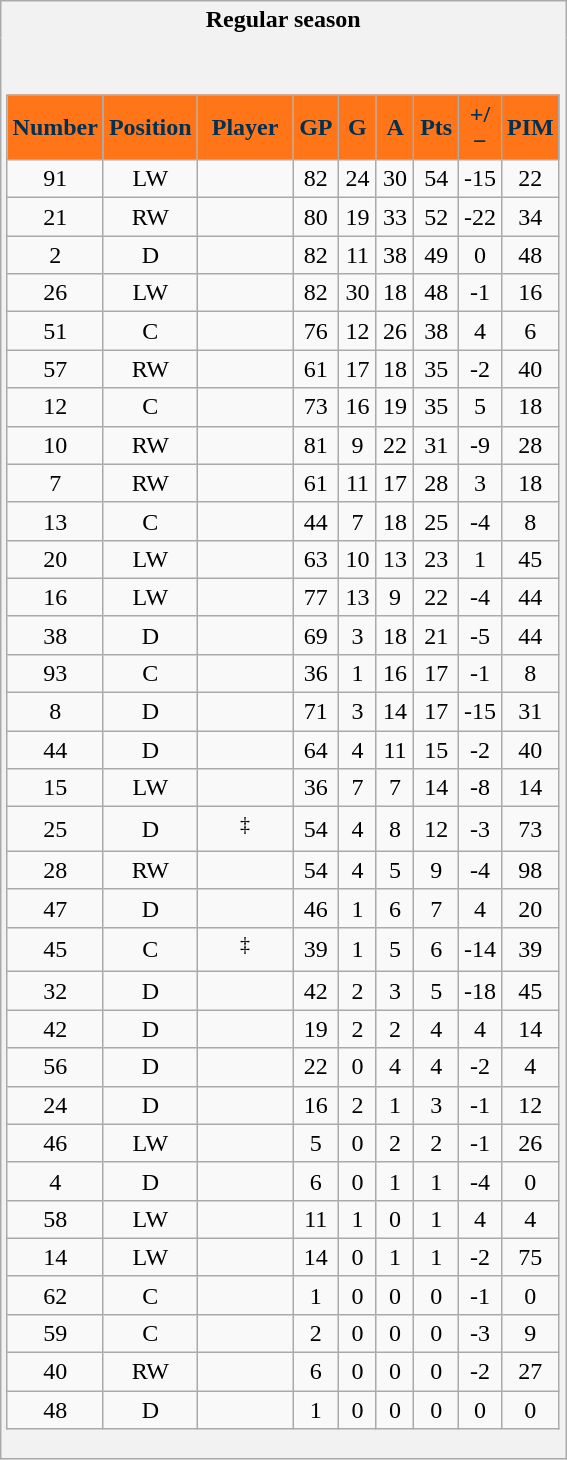<table class="wikitable" style="border: 1px solid #aaa;">
<tr>
<th style="border: 0;">Regular season</th>
</tr>
<tr>
<td style="background: #f2f2f2; border: 0; text-align: center;"><br><table class="wikitable sortable" width="100%">
<tr align=center>
<th style="background:#FF7518; color:#003153" width="10%">Number</th>
<th style="background:#FF7518; color:#003153" width="10%">Position</th>
<th style="background:#FF7518; color:#003153" width="40%">Player</th>
<th style="background:#FF7518; color:#003153" width="10%">GP</th>
<th style="background:#FF7518; color:#003153" width="10%">G</th>
<th style="background:#FF7518; color:#003153" width="10%">A</th>
<th style="background:#FF7518; color:#003153" width="10%">Pts</th>
<th style="background:#FF7518; color:#003153" width="10%">+/−</th>
<th style="background:#FF7518; color:#003153" width="10%">PIM</th>
</tr>
<tr align=center>
<td>91</td>
<td>LW</td>
<td></td>
<td>82</td>
<td>24</td>
<td>30</td>
<td>54</td>
<td>-15</td>
<td>22</td>
</tr>
<tr align=center>
<td>21</td>
<td>RW</td>
<td></td>
<td>80</td>
<td>19</td>
<td>33</td>
<td>52</td>
<td>-22</td>
<td>34</td>
</tr>
<tr align=center>
<td>2</td>
<td>D</td>
<td></td>
<td>82</td>
<td>11</td>
<td>38</td>
<td>49</td>
<td>0</td>
<td>48</td>
</tr>
<tr align=center>
<td>26</td>
<td>LW</td>
<td></td>
<td>82</td>
<td>30</td>
<td>18</td>
<td>48</td>
<td>-1</td>
<td>16</td>
</tr>
<tr align=center>
<td>51</td>
<td>C</td>
<td></td>
<td>76</td>
<td>12</td>
<td>26</td>
<td>38</td>
<td>4</td>
<td>6</td>
</tr>
<tr align=center>
<td>57</td>
<td>RW</td>
<td></td>
<td>61</td>
<td>17</td>
<td>18</td>
<td>35</td>
<td>-2</td>
<td>40</td>
</tr>
<tr align=center>
<td>12</td>
<td>C</td>
<td></td>
<td>73</td>
<td>16</td>
<td>19</td>
<td>35</td>
<td>5</td>
<td>18</td>
</tr>
<tr align=center>
<td>10</td>
<td>RW</td>
<td></td>
<td>81</td>
<td>9</td>
<td>22</td>
<td>31</td>
<td>-9</td>
<td>28</td>
</tr>
<tr align=center>
<td>7</td>
<td>RW</td>
<td></td>
<td>61</td>
<td>11</td>
<td>17</td>
<td>28</td>
<td>3</td>
<td>18</td>
</tr>
<tr align=center>
<td>13</td>
<td>C</td>
<td></td>
<td>44</td>
<td>7</td>
<td>18</td>
<td>25</td>
<td>-4</td>
<td>8</td>
</tr>
<tr align=center>
<td>20</td>
<td>LW</td>
<td></td>
<td>63</td>
<td>10</td>
<td>13</td>
<td>23</td>
<td>1</td>
<td>45</td>
</tr>
<tr align=center>
<td>16</td>
<td>LW</td>
<td></td>
<td>77</td>
<td>13</td>
<td>9</td>
<td>22</td>
<td>-4</td>
<td>44</td>
</tr>
<tr align=center>
<td>38</td>
<td>D</td>
<td></td>
<td>69</td>
<td>3</td>
<td>18</td>
<td>21</td>
<td>-5</td>
<td>44</td>
</tr>
<tr align=center>
<td>93</td>
<td>C</td>
<td></td>
<td>36</td>
<td>1</td>
<td>16</td>
<td>17</td>
<td>-1</td>
<td>8</td>
</tr>
<tr align=center>
<td>8</td>
<td>D</td>
<td></td>
<td>71</td>
<td>3</td>
<td>14</td>
<td>17</td>
<td>-15</td>
<td>31</td>
</tr>
<tr align=center>
<td>44</td>
<td>D</td>
<td></td>
<td>64</td>
<td>4</td>
<td>11</td>
<td>15</td>
<td>-2</td>
<td>40</td>
</tr>
<tr align=center>
<td>15</td>
<td>LW</td>
<td></td>
<td>36</td>
<td>7</td>
<td>7</td>
<td>14</td>
<td>-8</td>
<td>14</td>
</tr>
<tr align=center>
<td>25</td>
<td>D</td>
<td><sup>‡</sup></td>
<td>54</td>
<td>4</td>
<td>8</td>
<td>12</td>
<td>-3</td>
<td>73</td>
</tr>
<tr align=center>
<td>28</td>
<td>RW</td>
<td></td>
<td>54</td>
<td>4</td>
<td>5</td>
<td>9</td>
<td>-4</td>
<td>98</td>
</tr>
<tr align=center>
<td>47</td>
<td>D</td>
<td></td>
<td>46</td>
<td>1</td>
<td>6</td>
<td>7</td>
<td>4</td>
<td>20</td>
</tr>
<tr align=center>
<td>45</td>
<td>C</td>
<td><sup>‡</sup></td>
<td>39</td>
<td>1</td>
<td>5</td>
<td>6</td>
<td>-14</td>
<td>39</td>
</tr>
<tr align=center>
<td>32</td>
<td>D</td>
<td></td>
<td>42</td>
<td>2</td>
<td>3</td>
<td>5</td>
<td>-18</td>
<td>45</td>
</tr>
<tr align=center>
<td>42</td>
<td>D</td>
<td></td>
<td>19</td>
<td>2</td>
<td>2</td>
<td>4</td>
<td>4</td>
<td>14</td>
</tr>
<tr align=center>
<td>56</td>
<td>D</td>
<td></td>
<td>22</td>
<td>0</td>
<td>4</td>
<td>4</td>
<td>-2</td>
<td>4</td>
</tr>
<tr align=center>
<td>24</td>
<td>D</td>
<td></td>
<td>16</td>
<td>2</td>
<td>1</td>
<td>3</td>
<td>-1</td>
<td>12</td>
</tr>
<tr align=center>
<td>46</td>
<td>LW</td>
<td></td>
<td>5</td>
<td>0</td>
<td>2</td>
<td>2</td>
<td>-1</td>
<td>26</td>
</tr>
<tr align=center>
<td>4</td>
<td>D</td>
<td></td>
<td>6</td>
<td>0</td>
<td>1</td>
<td>1</td>
<td>-4</td>
<td>0</td>
</tr>
<tr align=center>
<td>58</td>
<td>LW</td>
<td></td>
<td>11</td>
<td>1</td>
<td>0</td>
<td>1</td>
<td>4</td>
<td>4</td>
</tr>
<tr align=center>
<td>14</td>
<td>LW</td>
<td></td>
<td>14</td>
<td>0</td>
<td>1</td>
<td>1</td>
<td>-2</td>
<td>75</td>
</tr>
<tr align=center>
<td>62</td>
<td>C</td>
<td></td>
<td>1</td>
<td>0</td>
<td>0</td>
<td>0</td>
<td>-1</td>
<td>0</td>
</tr>
<tr align=center>
<td>59</td>
<td>C</td>
<td></td>
<td>2</td>
<td>0</td>
<td>0</td>
<td>0</td>
<td>-3</td>
<td>9</td>
</tr>
<tr align=center>
<td>40</td>
<td>RW</td>
<td></td>
<td>6</td>
<td>0</td>
<td>0</td>
<td>0</td>
<td>-2</td>
<td>27</td>
</tr>
<tr align=center>
<td>48</td>
<td>D</td>
<td></td>
<td>1</td>
<td>0</td>
<td>0</td>
<td>0</td>
<td>0</td>
<td>0</td>
</tr>
</table>
</td>
</tr>
</table>
